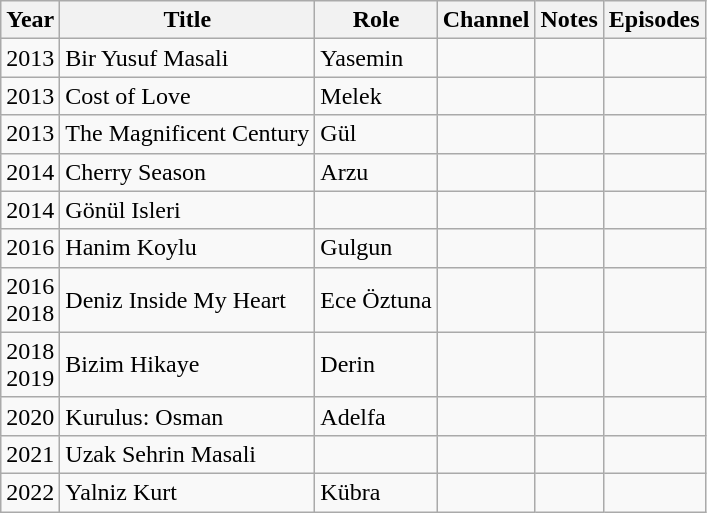<table class="wikitable">
<tr>
<th>Year</th>
<th>Title</th>
<th>Role</th>
<th>Channel</th>
<th>Notes</th>
<th>Episodes</th>
</tr>
<tr>
<td>2013</td>
<td>Bir Yusuf Masali</td>
<td>Yasemin</td>
<td></td>
<td></td>
<td></td>
</tr>
<tr>
<td>2013</td>
<td>Cost of Love</td>
<td>Melek</td>
<td></td>
<td></td>
<td></td>
</tr>
<tr>
<td>2013</td>
<td>The Magnificent Century</td>
<td>Gül</td>
<td></td>
<td></td>
<td></td>
</tr>
<tr>
<td>2014</td>
<td>Cherry Season</td>
<td>Arzu</td>
<td></td>
<td></td>
<td></td>
</tr>
<tr>
<td>2014</td>
<td>Gönül Isleri</td>
<td></td>
<td></td>
<td></td>
<td></td>
</tr>
<tr>
<td>2016</td>
<td>Hanim Koylu</td>
<td>Gulgun</td>
<td></td>
<td></td>
<td></td>
</tr>
<tr>
<td>2016<br>2018</td>
<td>Deniz Inside My Heart</td>
<td>Ece Öztuna</td>
<td></td>
<td></td>
<td></td>
</tr>
<tr>
<td>2018<br>2019</td>
<td>Bizim Hikaye</td>
<td>Derin</td>
<td></td>
<td></td>
<td></td>
</tr>
<tr>
<td>2020</td>
<td>Kurulus: Osman</td>
<td>Adelfa</td>
<td></td>
<td></td>
<td></td>
</tr>
<tr>
<td>2021</td>
<td>Uzak Sehrin Masali</td>
<td></td>
<td></td>
<td></td>
<td></td>
</tr>
<tr>
<td>2022</td>
<td>Yalniz Kurt</td>
<td>Kübra</td>
<td></td>
<td></td>
<td></td>
</tr>
</table>
